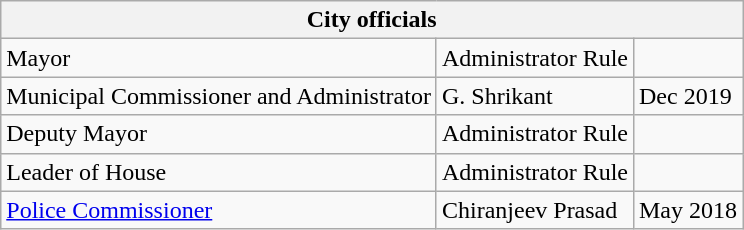<table class="wikitable">
<tr>
<th colspan="3">City officials</th>
</tr>
<tr>
<td>Mayor</td>
<td>Administrator Rule</td>
<td></td>
</tr>
<tr>
<td>Municipal Commissioner and Administrator</td>
<td>G. Shrikant</td>
<td>Dec 2019</td>
</tr>
<tr>
<td>Deputy Mayor</td>
<td>Administrator Rule</td>
<td></td>
</tr>
<tr>
<td>Leader of House</td>
<td>Administrator Rule</td>
<td></td>
</tr>
<tr>
<td><a href='#'>Police Commissioner</a></td>
<td>Chiranjeev Prasad</td>
<td>May 2018</td>
</tr>
</table>
